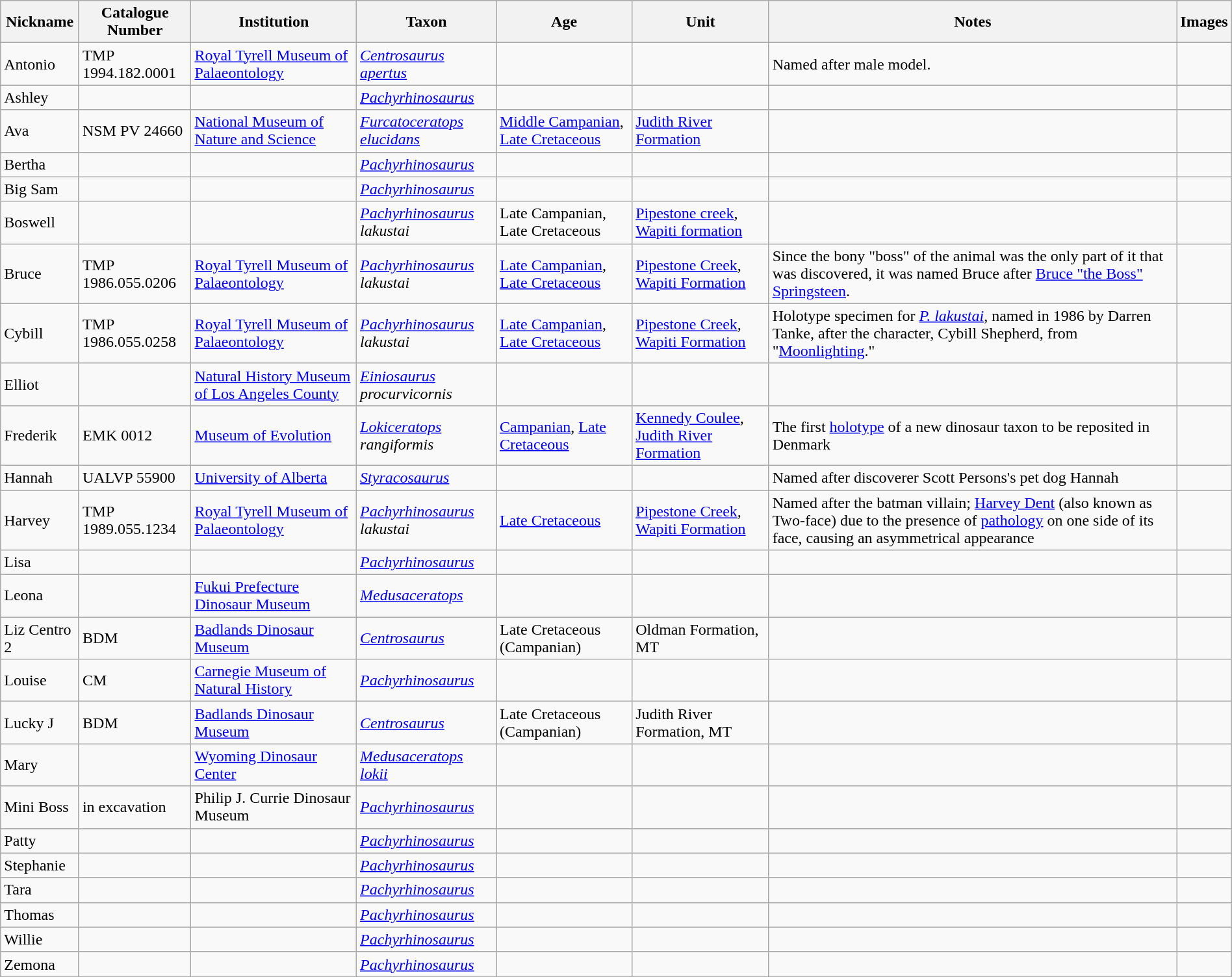<table class="wikitable sortable" align="center" width="100%">
<tr>
<th>Nickname</th>
<th>Catalogue Number</th>
<th>Institution</th>
<th>Taxon</th>
<th>Age</th>
<th>Unit</th>
<th>Notes</th>
<th>Images</th>
</tr>
<tr>
<td>Antonio</td>
<td>TMP 1994.182.0001</td>
<td><a href='#'>Royal Tyrell Museum of Palaeontology</a></td>
<td><em><a href='#'>Centrosaurus apertus</a></em></td>
<td></td>
<td></td>
<td>Named after male model.</td>
<td></td>
</tr>
<tr>
<td>Ashley</td>
<td></td>
<td></td>
<td><em><a href='#'>Pachyrhinosaurus</a></em></td>
<td></td>
<td></td>
<td></td>
<td></td>
</tr>
<tr>
<td>Ava</td>
<td>NSM PV 24660</td>
<td><a href='#'>National Museum of Nature and Science</a></td>
<td><em><a href='#'>Furcatoceratops elucidans</a></em></td>
<td><a href='#'>Middle Campanian</a>, <a href='#'>Late Cretaceous</a></td>
<td><a href='#'>Judith River Formation</a></td>
<td></td>
<td></td>
</tr>
<tr>
<td>Bertha</td>
<td></td>
<td></td>
<td><em><a href='#'>Pachyrhinosaurus</a></em></td>
<td></td>
<td></td>
<td></td>
<td></td>
</tr>
<tr>
<td>Big Sam </td>
<td></td>
<td></td>
<td><em><a href='#'>Pachyrhinosaurus</a></em></td>
<td></td>
<td></td>
<td></td>
<td></td>
</tr>
<tr>
<td>Boswell</td>
<td></td>
<td></td>
<td><em><a href='#'>Pachyrhinosaurus</a> lakustai</em></td>
<td>Late Campanian, Late Cretaceous</td>
<td><a href='#'>Pipestone creek</a>, <a href='#'>Wapiti formation</a></td>
<td></td>
<td></td>
</tr>
<tr>
<td>Bruce</td>
<td>TMP 1986.055.0206</td>
<td><a href='#'>Royal Tyrell Museum of Palaeontology</a></td>
<td><em><a href='#'>Pachyrhinosaurus</a> lakustai</em></td>
<td><a href='#'>Late Campanian</a>, <a href='#'>Late Cretaceous</a></td>
<td><a href='#'>Pipestone Creek</a>, <a href='#'>Wapiti Formation</a></td>
<td>Since the bony "boss" of the animal was the only part of it that was discovered, it was named Bruce after <a href='#'>Bruce "the Boss" Springsteen</a>.</td>
<td></td>
</tr>
<tr>
<td>Cybill</td>
<td>TMP 1986.055.0258</td>
<td><a href='#'>Royal Tyrell Museum of Palaeontology</a></td>
<td><em><a href='#'>Pachyrhinosaurus</a> lakustai</em></td>
<td><a href='#'>Late Campanian</a>, <a href='#'>Late Cretaceous</a></td>
<td><a href='#'>Pipestone Creek</a>, <a href='#'>Wapiti Formation</a></td>
<td>Holotype specimen for <em><a href='#'>P. lakustai</a></em>, named in 1986 by Darren Tanke, after the character, Cybill Shepherd, from "<a href='#'>Moonlighting</a>."</td>
<td></td>
</tr>
<tr>
<td>Elliot</td>
<td></td>
<td><a href='#'>Natural History Museum of Los Angeles County</a></td>
<td><em><a href='#'>Einiosaurus</a> procurvicornis</em></td>
<td></td>
<td></td>
<td></td>
<td></td>
</tr>
<tr>
<td>Frederik</td>
<td>EMK 0012</td>
<td><a href='#'>Museum of Evolution</a></td>
<td><em><a href='#'>Lokiceratops</a> rangiformis</em></td>
<td><a href='#'>Campanian</a>, <a href='#'>Late Cretaceous</a></td>
<td><a href='#'>Kennedy Coulee</a>, <a href='#'>Judith River Formation</a></td>
<td>The first <a href='#'>holotype</a> of a new dinosaur taxon to be reposited in Denmark</td>
<td></td>
</tr>
<tr>
<td>Hannah</td>
<td>UALVP 55900</td>
<td><a href='#'>University of Alberta</a></td>
<td><em><a href='#'>Styracosaurus</a></em></td>
<td></td>
<td></td>
<td>Named after discoverer Scott Persons's pet dog Hannah</td>
<td></td>
</tr>
<tr>
<td>Harvey</td>
<td>TMP 1989.055.1234</td>
<td><a href='#'>Royal Tyrell Museum of Palaeontology</a></td>
<td><em><a href='#'>Pachyrhinosaurus</a> lakustai</em></td>
<td><a href='#'>Late Cretaceous</a></td>
<td><a href='#'>Pipestone Creek</a>, <a href='#'>Wapiti Formation</a></td>
<td>Named after the batman villain; <a href='#'>Harvey Dent</a> (also known as Two-face) due to the presence of <a href='#'>pathology</a> on one side of its face, causing an asymmetrical appearance</td>
<td></td>
</tr>
<tr>
<td>Lisa</td>
<td></td>
<td></td>
<td><em><a href='#'>Pachyrhinosaurus</a></em></td>
<td></td>
<td></td>
<td></td>
<td></td>
</tr>
<tr>
<td>Leona</td>
<td></td>
<td><a href='#'>Fukui Prefecture Dinosaur Museum</a></td>
<td><em><a href='#'>Medusaceratops</a></em></td>
<td></td>
<td></td>
<td></td>
<td></td>
</tr>
<tr>
<td>Liz Centro 2</td>
<td>BDM</td>
<td><a href='#'>Badlands Dinosaur Museum</a></td>
<td><em><a href='#'>Centrosaurus</a></em></td>
<td>Late Cretaceous (Campanian)</td>
<td>Oldman Formation, MT</td>
<td></td>
<td></td>
</tr>
<tr>
<td>Louise</td>
<td>CM</td>
<td><a href='#'>Carnegie Museum of Natural History</a></td>
<td><em><a href='#'>Pachyrhinosaurus</a></em></td>
<td></td>
<td></td>
<td></td>
<td></td>
</tr>
<tr>
<td>Lucky J</td>
<td>BDM</td>
<td><a href='#'>Badlands Dinosaur Museum</a></td>
<td><em><a href='#'>Centrosaurus</a></em></td>
<td>Late Cretaceous (Campanian)</td>
<td>Judith River Formation, MT</td>
<td></td>
<td></td>
</tr>
<tr>
<td>Mary</td>
<td></td>
<td><a href='#'>Wyoming Dinosaur Center</a></td>
<td><a href='#'><em>Medusaceratops lokii</em></a></td>
<td></td>
<td></td>
<td></td>
<td></td>
</tr>
<tr>
<td>Mini Boss</td>
<td>in excavation</td>
<td>Philip J. Currie Dinosaur Museum</td>
<td><em><a href='#'>Pachyrhinosaurus</a></em></td>
<td></td>
<td></td>
<td></td>
<td></td>
</tr>
<tr>
<td>Patty</td>
<td></td>
<td></td>
<td><em><a href='#'>Pachyrhinosaurus</a></em></td>
<td></td>
<td></td>
<td></td>
<td></td>
</tr>
<tr>
<td>Stephanie</td>
<td></td>
<td></td>
<td><em><a href='#'>Pachyrhinosaurus</a></em></td>
<td></td>
<td></td>
<td></td>
<td></td>
</tr>
<tr>
<td>Tara</td>
<td></td>
<td></td>
<td><em><a href='#'>Pachyrhinosaurus</a></em></td>
<td></td>
<td></td>
<td></td>
<td></td>
</tr>
<tr>
<td>Thomas</td>
<td></td>
<td></td>
<td><em><a href='#'>Pachyrhinosaurus</a></em></td>
<td></td>
<td></td>
<td></td>
<td></td>
</tr>
<tr>
<td>Willie</td>
<td></td>
<td></td>
<td><em><a href='#'>Pachyrhinosaurus</a></em></td>
<td></td>
<td></td>
<td></td>
<td></td>
</tr>
<tr>
<td>Zemona</td>
<td></td>
<td></td>
<td><em><a href='#'>Pachyrhinosaurus</a></em></td>
<td></td>
<td></td>
<td></td>
<td></td>
</tr>
<tr>
</tr>
</table>
